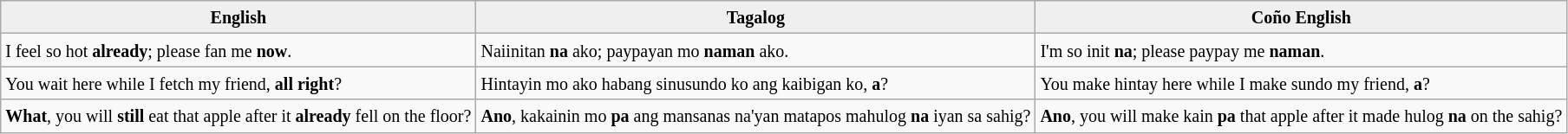<table class="wikitable">
<tr>
<th style="background:#efefef;"><small>English</small></th>
<th style="background:#efefef;"><small>Tagalog</small></th>
<th style="background:#efefef;"><small>Coño English</small></th>
</tr>
<tr>
<td><small>I feel so hot <strong>already</strong>; please fan me <strong>now</strong>.</small></td>
<td><small>Naiinitan <strong>na</strong> ako; paypayan mo <strong>naman</strong> ako.</small></td>
<td><small>I'm so init <strong>na</strong>; please paypay me <strong>naman</strong>.</small></td>
</tr>
<tr>
<td><small>You wait here while I fetch my friend, <strong>all right</strong>?</small></td>
<td><small>Hintayin mo ako habang sinusundo ko ang kaibigan ko, <strong>a</strong>?</small></td>
<td><small>You make hintay here while I make sundo my friend, <strong>a</strong>?</small></td>
</tr>
<tr>
<td><small><strong>What</strong>, you will <strong>still</strong> eat that apple after it <strong>already</strong> fell on the floor?</small></td>
<td><small><strong>Ano</strong>, kakainin mo <strong>pa</strong> ang mansanas na'yan matapos mahulog <strong>na</strong> iyan sa sahig?</small></td>
<td><small><strong>Ano</strong>, you will make kain <strong>pa</strong> that apple after it made hulog <strong>na</strong> on the sahig?</small></td>
</tr>
</table>
